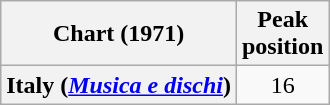<table class="wikitable plainrowheaders" style="text-align:center">
<tr>
<th scope="col">Chart (1971)</th>
<th scope="col">Peak<br>position</th>
</tr>
<tr>
<th scope="row">Italy (<em><a href='#'>Musica e dischi</a></em>)</th>
<td>16</td>
</tr>
</table>
